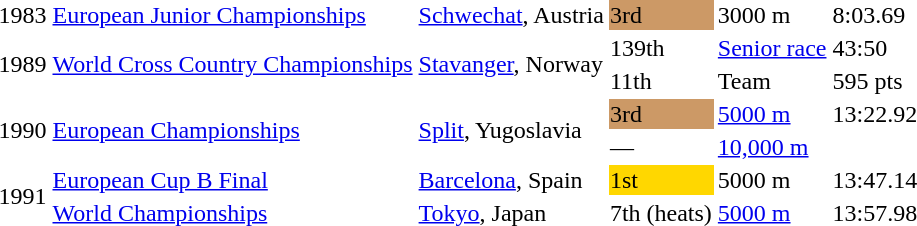<table>
<tr>
<td>1983</td>
<td><a href='#'>European Junior Championships</a></td>
<td><a href='#'>Schwechat</a>, Austria</td>
<td bgcolor=cc9966>3rd</td>
<td>3000 m</td>
<td>8:03.69</td>
</tr>
<tr>
<td rowspan=2>1989</td>
<td rowspan=2><a href='#'>World Cross Country Championships</a></td>
<td rowspan=2><a href='#'>Stavanger</a>, Norway</td>
<td>139th</td>
<td><a href='#'>Senior race</a></td>
<td>43:50</td>
</tr>
<tr>
<td>11th</td>
<td>Team</td>
<td>595 pts</td>
</tr>
<tr>
<td rowspan=2>1990</td>
<td rowspan=2><a href='#'>European Championships</a></td>
<td rowspan=2><a href='#'>Split</a>, Yugoslavia</td>
<td bgcolor=cc9966>3rd</td>
<td><a href='#'>5000 m</a></td>
<td>13:22.92</td>
</tr>
<tr>
<td>—</td>
<td><a href='#'>10,000 m</a></td>
<td></td>
</tr>
<tr>
<td rowspan=2>1991</td>
<td><a href='#'>European Cup B Final</a></td>
<td><a href='#'>Barcelona</a>, Spain</td>
<td bgcolor=gold>1st</td>
<td>5000 m</td>
<td>13:47.14</td>
</tr>
<tr>
<td><a href='#'>World Championships</a></td>
<td><a href='#'>Tokyo</a>, Japan</td>
<td>7th (heats)</td>
<td><a href='#'>5000 m</a></td>
<td>13:57.98</td>
</tr>
</table>
